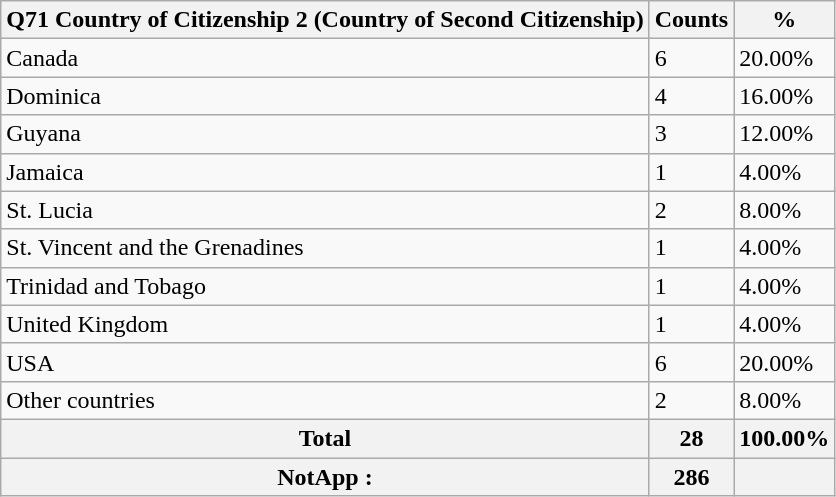<table class="wikitable sortable">
<tr>
<th>Q71 Country of Citizenship 2 (Country of Second Citizenship)</th>
<th>Counts</th>
<th>%</th>
</tr>
<tr>
<td>Canada</td>
<td>6</td>
<td>20.00%</td>
</tr>
<tr>
<td>Dominica</td>
<td>4</td>
<td>16.00%</td>
</tr>
<tr>
<td>Guyana</td>
<td>3</td>
<td>12.00%</td>
</tr>
<tr>
<td>Jamaica</td>
<td>1</td>
<td>4.00%</td>
</tr>
<tr>
<td>St. Lucia</td>
<td>2</td>
<td>8.00%</td>
</tr>
<tr>
<td>St. Vincent and the Grenadines</td>
<td>1</td>
<td>4.00%</td>
</tr>
<tr>
<td>Trinidad and Tobago</td>
<td>1</td>
<td>4.00%</td>
</tr>
<tr>
<td>United Kingdom</td>
<td>1</td>
<td>4.00%</td>
</tr>
<tr>
<td>USA</td>
<td>6</td>
<td>20.00%</td>
</tr>
<tr>
<td>Other countries</td>
<td>2</td>
<td>8.00%</td>
</tr>
<tr>
<th>Total</th>
<th>28</th>
<th>100.00%</th>
</tr>
<tr>
<th>NotApp :</th>
<th>286</th>
<th></th>
</tr>
</table>
